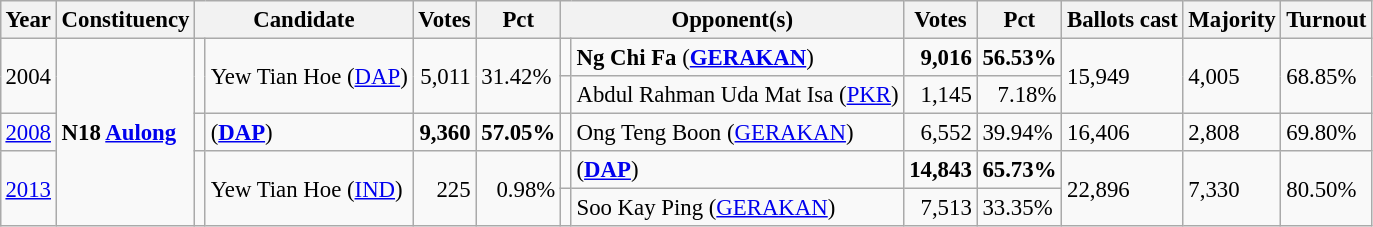<table class="wikitable" style="margin:0.5em ; font-size:95%">
<tr>
<th>Year</th>
<th>Constituency</th>
<th colspan=2>Candidate</th>
<th>Votes</th>
<th>Pct</th>
<th colspan=2>Opponent(s)</th>
<th>Votes</th>
<th>Pct</th>
<th>Ballots cast</th>
<th>Majority</th>
<th>Turnout</th>
</tr>
<tr>
<td rowspan="2">2004</td>
<td rowspan="5"><strong>N18 <a href='#'>Aulong</a></strong></td>
<td rowspan="2" ></td>
<td rowspan="2">Yew Tian Hoe (<a href='#'>DAP</a>)</td>
<td rowspan="2" style="text-align:right;">5,011</td>
<td rowspan="2">31.42%</td>
<td></td>
<td><strong>Ng Chi Fa</strong> (<a href='#'><strong>GERAKAN</strong></a>)</td>
<td style="text-align:right;"><strong>9,016</strong></td>
<td><strong>56.53%</strong></td>
<td rowspan="2">15,949</td>
<td rowspan="2">4,005</td>
<td rowspan="2">68.85%</td>
</tr>
<tr>
<td></td>
<td>Abdul Rahman Uda Mat Isa (<a href='#'>PKR</a>)</td>
<td style="text-align:right;">1,145</td>
<td style="text-align:right;">7.18%</td>
</tr>
<tr>
<td><a href='#'>2008</a></td>
<td></td>
<td> (<a href='#'><strong>DAP</strong></a>)</td>
<td style="text-align:right;"><strong>9,360</strong></td>
<td><strong>57.05%</strong></td>
<td></td>
<td>Ong Teng Boon (<a href='#'>GERAKAN</a>)</td>
<td style="text-align:right;">6,552</td>
<td>39.94%</td>
<td>16,406</td>
<td>2,808</td>
<td>69.80%</td>
</tr>
<tr>
<td rowspan="2"><a href='#'>2013</a></td>
<td rowspan="2" ></td>
<td rowspan="2">Yew Tian Hoe (<a href='#'>IND</a>)</td>
<td rowspan="2" style="text-align:right;">225</td>
<td rowspan="2" style="text-align:right;">0.98%</td>
<td></td>
<td> (<a href='#'><strong>DAP</strong></a>)</td>
<td style="text-align:right;"><strong>14,843</strong></td>
<td><strong>65.73%</strong></td>
<td rowspan="2">22,896</td>
<td rowspan="2">7,330</td>
<td rowspan="2">80.50%</td>
</tr>
<tr>
<td></td>
<td>Soo Kay Ping (<a href='#'>GERAKAN</a>)</td>
<td style="text-align:right;">7,513</td>
<td>33.35%</td>
</tr>
</table>
